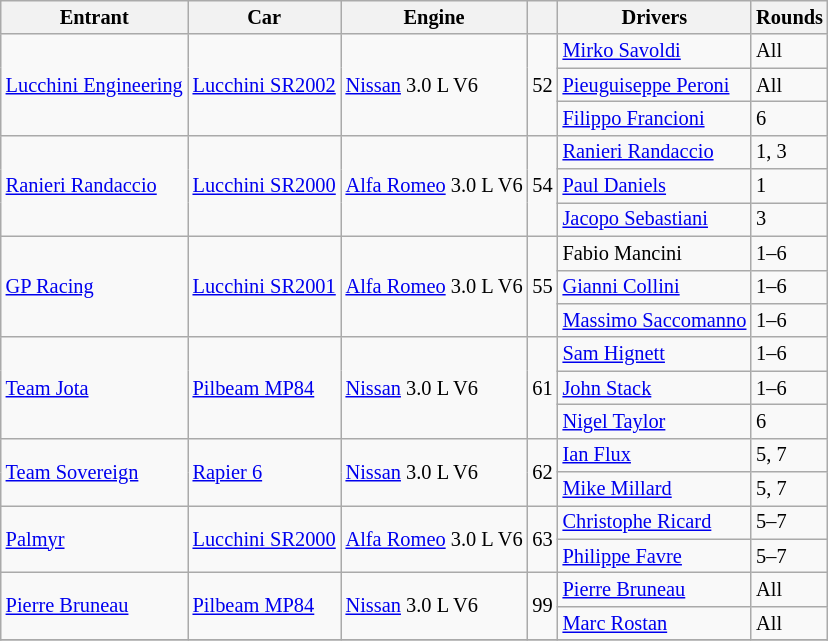<table class="wikitable" style="font-size: 85%">
<tr>
<th>Entrant</th>
<th>Car</th>
<th>Engine</th>
<th></th>
<th>Drivers</th>
<th>Rounds</th>
</tr>
<tr>
<td rowspan=3> <a href='#'>Lucchini Engineering</a></td>
<td rowspan=3><a href='#'>Lucchini SR2002</a></td>
<td rowspan=3><a href='#'>Nissan</a> 3.0 L V6</td>
<td rowspan=3>52</td>
<td> <a href='#'>Mirko Savoldi</a></td>
<td>All</td>
</tr>
<tr>
<td> <a href='#'>Pieuguiseppe Peroni</a></td>
<td>All</td>
</tr>
<tr>
<td> <a href='#'>Filippo Francioni</a></td>
<td>6</td>
</tr>
<tr>
<td rowspan=3> <a href='#'>Ranieri Randaccio</a></td>
<td rowspan=3><a href='#'>Lucchini SR2000</a></td>
<td rowspan=3><a href='#'>Alfa Romeo</a> 3.0 L V6</td>
<td rowspan=3>54</td>
<td> <a href='#'>Ranieri Randaccio</a></td>
<td>1, 3</td>
</tr>
<tr>
<td> <a href='#'>Paul Daniels</a></td>
<td>1</td>
</tr>
<tr>
<td> <a href='#'>Jacopo Sebastiani</a></td>
<td>3</td>
</tr>
<tr>
<td rowspan=3> <a href='#'>GP Racing</a></td>
<td rowspan=3><a href='#'>Lucchini SR2001</a></td>
<td rowspan=3><a href='#'>Alfa Romeo</a> 3.0 L V6</td>
<td rowspan=3>55</td>
<td> Fabio Mancini</td>
<td>1–6</td>
</tr>
<tr>
<td> <a href='#'>Gianni Collini</a></td>
<td>1–6</td>
</tr>
<tr>
<td> <a href='#'>Massimo Saccomanno</a></td>
<td>1–6</td>
</tr>
<tr>
<td rowspan=3> <a href='#'>Team Jota</a></td>
<td rowspan=3><a href='#'>Pilbeam MP84</a></td>
<td rowspan=3><a href='#'>Nissan</a> 3.0 L V6</td>
<td rowspan=3>61</td>
<td> <a href='#'>Sam Hignett</a></td>
<td>1–6</td>
</tr>
<tr>
<td> <a href='#'>John Stack</a></td>
<td>1–6</td>
</tr>
<tr>
<td> <a href='#'>Nigel Taylor</a></td>
<td>6</td>
</tr>
<tr>
<td rowspan=2> <a href='#'>Team Sovereign</a></td>
<td rowspan=2><a href='#'>Rapier 6</a></td>
<td rowspan=2><a href='#'>Nissan</a> 3.0 L V6</td>
<td rowspan=2>62</td>
<td> <a href='#'>Ian Flux</a></td>
<td>5, 7</td>
</tr>
<tr>
<td> <a href='#'>Mike Millard</a></td>
<td>5, 7</td>
</tr>
<tr>
<td rowspan=2> <a href='#'>Palmyr</a></td>
<td rowspan=2><a href='#'>Lucchini SR2000</a></td>
<td rowspan=2><a href='#'>Alfa Romeo</a> 3.0 L V6</td>
<td rowspan=2>63</td>
<td> <a href='#'>Christophe Ricard</a></td>
<td>5–7</td>
</tr>
<tr>
<td> <a href='#'>Philippe Favre</a></td>
<td>5–7</td>
</tr>
<tr>
<td rowspan=2> <a href='#'>Pierre Bruneau</a></td>
<td rowspan=2><a href='#'>Pilbeam MP84</a></td>
<td rowspan=2><a href='#'>Nissan</a> 3.0 L V6</td>
<td rowspan=2>99</td>
<td> <a href='#'>Pierre Bruneau</a></td>
<td>All</td>
</tr>
<tr>
<td> <a href='#'>Marc Rostan</a></td>
<td>All</td>
</tr>
<tr>
</tr>
</table>
